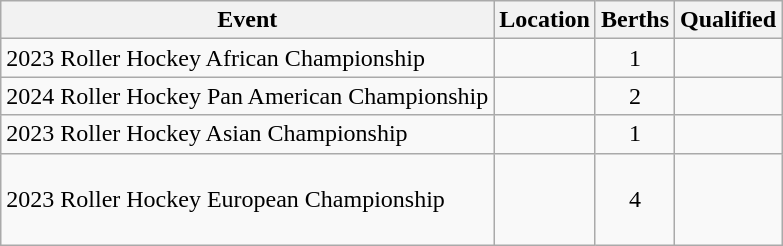<table class="wikitable">
<tr>
<th>Event</th>
<th>Location</th>
<th>Berths</th>
<th>Qualified</th>
</tr>
<tr>
<td>2023 Roller Hockey African Championship</td>
<td></td>
<td align=center>1</td>
<td></td>
</tr>
<tr>
<td>2024 Roller Hockey Pan American Championship</td>
<td></td>
<td align=center>2</td>
<td><br></td>
</tr>
<tr>
<td>2023 Roller Hockey Asian Championship</td>
<td></td>
<td align=center>1</td>
<td></td>
</tr>
<tr>
<td>2023 Roller Hockey European Championship</td>
<td></td>
<td align=center>4</td>
<td><br><br><br></td>
</tr>
</table>
